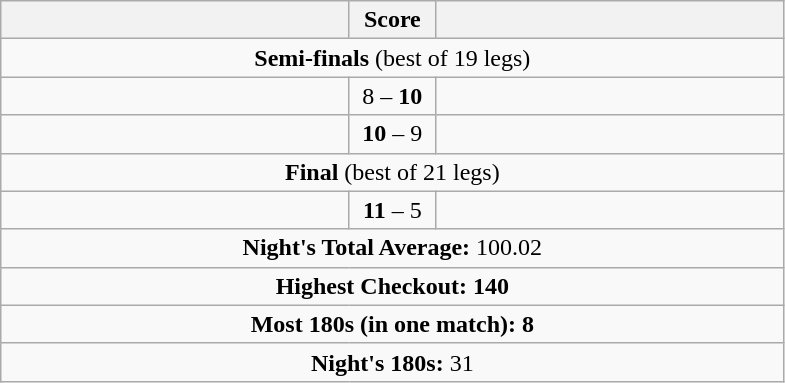<table class=wikitable style="text-align:center">
<tr>
<th width=225></th>
<th width=50>Score</th>
<th width=225></th>
</tr>
<tr align=center>
<td colspan="3"><strong>Semi-finals</strong> (best of 19 legs)</td>
</tr>
<tr align=left>
<td align=right></td>
<td align=center>8 – <strong>10</strong></td>
<td></td>
</tr>
<tr align=left>
<td align=right></td>
<td align=center><strong>10</strong> – 9</td>
<td></td>
</tr>
<tr align=center>
<td colspan="3"><strong>Final</strong> (best of 21 legs)</td>
</tr>
<tr align=left>
<td align=right></td>
<td align=center><strong>11</strong> – 5</td>
<td></td>
</tr>
<tr align=center>
<td colspan="3"><strong>Night's Total Average:</strong> 100.02</td>
</tr>
<tr align=center>
<td colspan="3"><strong>Highest Checkout:</strong>  <strong>140</strong></td>
</tr>
<tr align=center>
<td colspan="3"><strong>Most 180s (in one match):</strong>  <strong>8</strong></td>
</tr>
<tr align=center>
<td colspan="3"><strong>Night's 180s:</strong> 31</td>
</tr>
</table>
